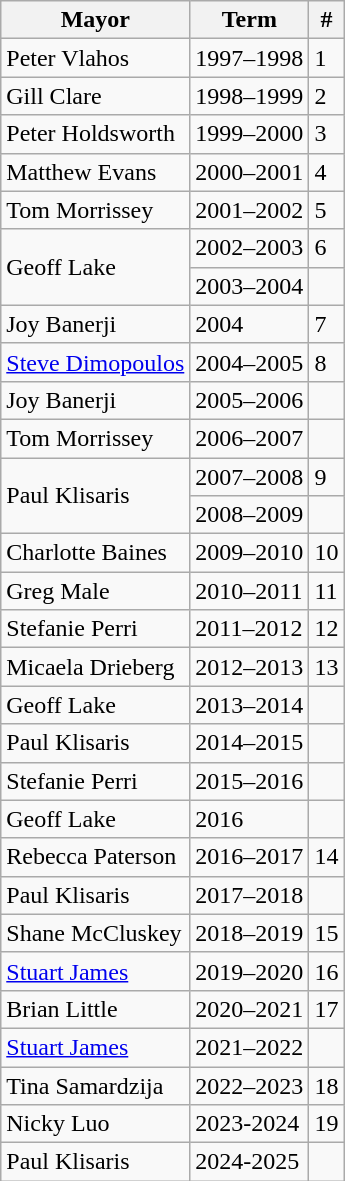<table class="wikitable">
<tr>
<th>Mayor</th>
<th>Term</th>
<th>#</th>
</tr>
<tr>
<td>Peter Vlahos</td>
<td>1997–1998</td>
<td>1</td>
</tr>
<tr>
<td>Gill Clare</td>
<td>1998–1999</td>
<td>2</td>
</tr>
<tr>
<td>Peter Holdsworth</td>
<td>1999–2000</td>
<td>3</td>
</tr>
<tr>
<td>Matthew Evans</td>
<td>2000–2001</td>
<td>4</td>
</tr>
<tr>
<td>Tom Morrissey</td>
<td>2001–2002</td>
<td>5</td>
</tr>
<tr>
<td rowspan="2">Geoff Lake</td>
<td>2002–2003</td>
<td>6</td>
</tr>
<tr>
<td>2003–2004</td>
<td></td>
</tr>
<tr>
<td>Joy Banerji</td>
<td>2004</td>
<td>7</td>
</tr>
<tr>
<td><a href='#'>Steve Dimopoulos</a></td>
<td>2004–2005</td>
<td>8</td>
</tr>
<tr>
<td>Joy Banerji</td>
<td>2005–2006</td>
<td></td>
</tr>
<tr>
<td>Tom Morrissey</td>
<td>2006–2007</td>
<td></td>
</tr>
<tr>
<td rowspan="2">Paul Klisaris</td>
<td>2007–2008</td>
<td>9</td>
</tr>
<tr>
<td>2008–2009</td>
<td></td>
</tr>
<tr>
<td>Charlotte Baines</td>
<td>2009–2010</td>
<td>10</td>
</tr>
<tr>
<td>Greg Male</td>
<td>2010–2011</td>
<td>11</td>
</tr>
<tr>
<td>Stefanie Perri</td>
<td>2011–2012</td>
<td>12</td>
</tr>
<tr>
<td>Micaela Drieberg</td>
<td>2012–2013</td>
<td>13</td>
</tr>
<tr>
<td>Geoff Lake</td>
<td>2013–2014</td>
<td></td>
</tr>
<tr>
<td>Paul Klisaris</td>
<td>2014–2015</td>
<td></td>
</tr>
<tr>
<td>Stefanie Perri</td>
<td>2015–2016</td>
<td></td>
</tr>
<tr>
<td>Geoff Lake</td>
<td>2016</td>
<td></td>
</tr>
<tr>
<td>Rebecca Paterson</td>
<td>2016–2017</td>
<td>14</td>
</tr>
<tr>
<td>Paul Klisaris</td>
<td>2017–2018</td>
<td></td>
</tr>
<tr>
<td>Shane McCluskey</td>
<td>2018–2019</td>
<td>15</td>
</tr>
<tr>
<td><a href='#'>Stuart James</a></td>
<td>2019–2020</td>
<td>16</td>
</tr>
<tr>
<td>Brian Little</td>
<td>2020–2021</td>
<td>17</td>
</tr>
<tr>
<td><a href='#'>Stuart James</a></td>
<td>2021–2022</td>
<td></td>
</tr>
<tr>
<td>Tina Samardzija</td>
<td>2022–2023</td>
<td>18</td>
</tr>
<tr>
<td>Nicky Luo</td>
<td>2023-2024</td>
<td>19</td>
</tr>
<tr>
<td>Paul Klisaris</td>
<td>2024-2025</td>
<td></td>
</tr>
</table>
